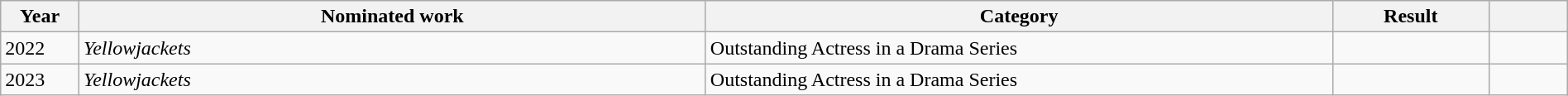<table class="wikitable" style="width:100%;">
<tr>
<th style="width:5%;">Year</th>
<th style="width:40%;">Nominated work</th>
<th style="width:40%;">Category</th>
<th style="width:10%;">Result</th>
<th style="width:5%;"></th>
</tr>
<tr>
<td>2022</td>
<td><em>Yellowjackets</em></td>
<td>Outstanding Actress in a Drama Series</td>
<td></td>
<td style="text-align:center;"></td>
</tr>
<tr>
<td>2023</td>
<td><em>Yellowjackets</em></td>
<td>Outstanding Actress in a Drama Series</td>
<td></td>
<td style="text-align:center;"></td>
</tr>
</table>
